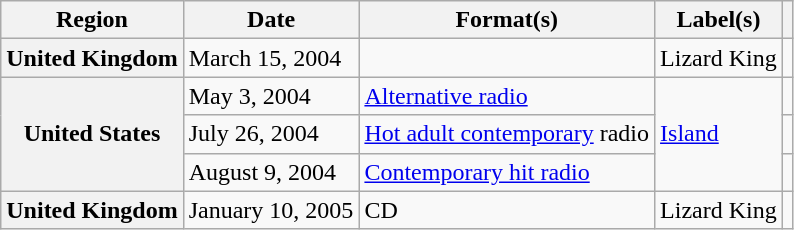<table class="wikitable plainrowheaders">
<tr>
<th scope="col">Region</th>
<th scope="col">Date</th>
<th scope="col">Format(s)</th>
<th scope="col">Label(s)</th>
<th scope="col"></th>
</tr>
<tr>
<th scope="row">United Kingdom</th>
<td>March 15, 2004</td>
<td></td>
<td>Lizard King</td>
<td></td>
</tr>
<tr>
<th scope="row" rowspan="3">United States</th>
<td>May 3, 2004</td>
<td><a href='#'>Alternative radio</a></td>
<td rowspan="3"><a href='#'>Island</a></td>
<td></td>
</tr>
<tr>
<td>July 26, 2004</td>
<td><a href='#'>Hot adult contemporary</a> radio</td>
<td></td>
</tr>
<tr>
<td>August 9, 2004</td>
<td><a href='#'>Contemporary hit radio</a></td>
<td></td>
</tr>
<tr>
<th scope="row">United Kingdom</th>
<td>January 10, 2005</td>
<td>CD</td>
<td>Lizard King</td>
<td></td>
</tr>
</table>
